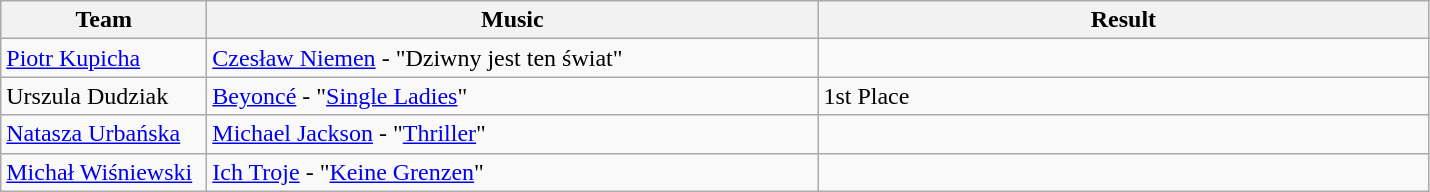<table class="wikitable">
<tr>
<th style="width:130px;">Team</th>
<th style="width:400px;">Music</th>
<th style="width:400px;">Result</th>
</tr>
<tr>
<td><a href='#'>Piotr Kupicha</a></td>
<td><a href='#'>Czesław Niemen</a> - "Dziwny jest ten świat"</td>
<td></td>
</tr>
<tr>
<td>Urszula Dudziak</td>
<td><a href='#'>Beyoncé</a> - "<a href='#'>Single Ladies</a>"</td>
<td>1st Place</td>
</tr>
<tr>
<td><a href='#'>Natasza Urbańska</a></td>
<td><a href='#'>Michael Jackson</a> - "<a href='#'>Thriller</a>"</td>
<td></td>
</tr>
<tr>
<td><a href='#'>Michał Wiśniewski</a></td>
<td><a href='#'>Ich Troje</a> - "<a href='#'>Keine Grenzen</a>"</td>
<td></td>
</tr>
</table>
